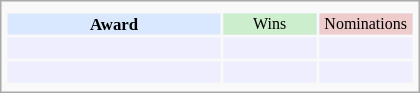<table class="infobox" style="width: 25em; text-align: left; font-size: 70%; vertical-align: middle;">
<tr>
<td colspan="3" style="text-align:center;"></td>
</tr>
<tr bgcolor=#D9E8FF style="text-align:center;">
<th style="vertical-align: middle;">Award</th>
<td style="background:#cceecc; font-size:8pt;" width="60px">Wins</td>
<td style="background:#eecccc; font-size:8pt;" width="60px">Nominations</td>
</tr>
<tr bgcolor=#eeeeff>
<td align="center"><br></td>
<td></td>
<td></td>
</tr>
<tr bgcolor=#eeeeff>
<td align="center"><br></td>
<td></td>
<td></td>
</tr>
<tr>
</tr>
</table>
